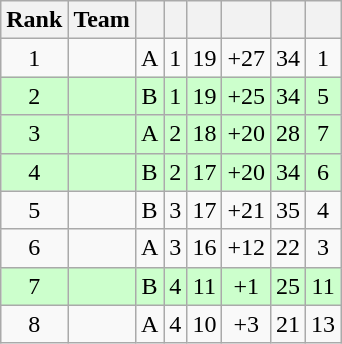<table class="wikitable" style="text-align:center;">
<tr>
<th>Rank</th>
<th>Team</th>
<th></th>
<th></th>
<th></th>
<th></th>
<th></th>
<th></th>
</tr>
<tr>
<td>1</td>
<td align=left></td>
<td>A</td>
<td>1</td>
<td>19</td>
<td>+27</td>
<td>34</td>
<td>1</td>
</tr>
<tr style="background-color:#CCFFCC;">
<td>2</td>
<td align=left></td>
<td>B</td>
<td>1</td>
<td>19</td>
<td>+25</td>
<td>34</td>
<td>5</td>
</tr>
<tr style="background-color:#CCFFCC;">
<td>3</td>
<td align=left></td>
<td>A</td>
<td>2</td>
<td>18</td>
<td>+20</td>
<td>28</td>
<td>7</td>
</tr>
<tr style="background-color:#CCFFCC;">
<td>4</td>
<td align=left></td>
<td>B</td>
<td>2</td>
<td>17</td>
<td>+20</td>
<td>34</td>
<td>6</td>
</tr>
<tr>
<td>5</td>
<td align=left></td>
<td>B</td>
<td>3</td>
<td>17</td>
<td>+21</td>
<td>35</td>
<td>4</td>
</tr>
<tr>
<td>6</td>
<td align=left></td>
<td>A</td>
<td>3</td>
<td>16</td>
<td>+12</td>
<td>22</td>
<td>3</td>
</tr>
<tr style="background-color:#CCFFCC;">
<td>7</td>
<td align=left></td>
<td>B</td>
<td>4</td>
<td>11</td>
<td>+1</td>
<td>25</td>
<td>11</td>
</tr>
<tr>
<td>8</td>
<td align=left></td>
<td>A</td>
<td>4</td>
<td>10</td>
<td>+3</td>
<td>21</td>
<td>13</td>
</tr>
</table>
